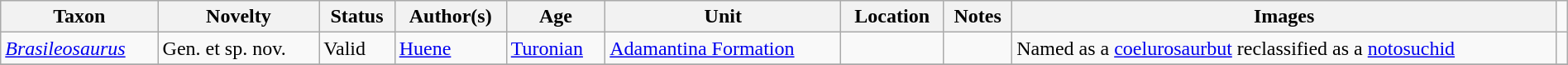<table class="wikitable sortable" align="center" width="100%">
<tr>
<th>Taxon</th>
<th>Novelty</th>
<th>Status</th>
<th>Author(s)</th>
<th>Age</th>
<th>Unit</th>
<th>Location</th>
<th>Notes</th>
<th>Images</th>
</tr>
<tr>
<td><em><a href='#'>Brasileosaurus</a></em></td>
<td>Gen. et sp. nov.</td>
<td>Valid</td>
<td><a href='#'>Huene</a></td>
<td><a href='#'>Turonian</a></td>
<td><a href='#'>Adamantina Formation</a></td>
<td></td>
<td></td>
<td>Named as a <a href='#'>coelurosaurbut</a> reclassified as a <a href='#'>notosuchid</a></td>
<td></td>
</tr>
<tr>
</tr>
</table>
